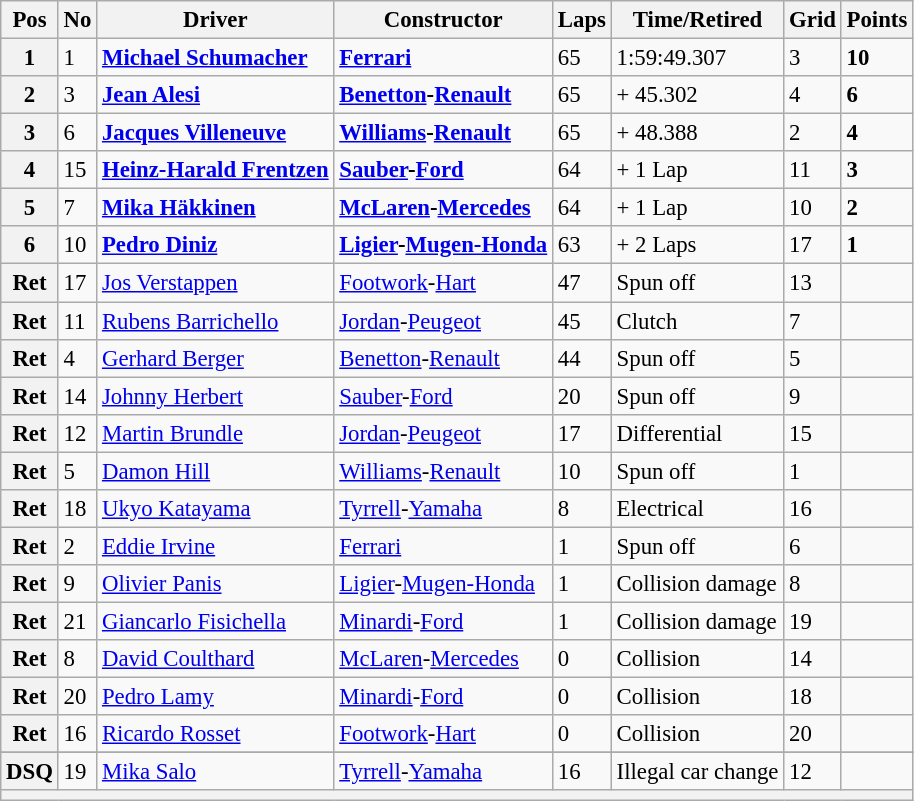<table class="wikitable" style="font-size: 95%;">
<tr>
<th>Pos</th>
<th>No</th>
<th>Driver</th>
<th>Constructor</th>
<th>Laps</th>
<th>Time/Retired</th>
<th>Grid</th>
<th>Points</th>
</tr>
<tr>
<th>1</th>
<td>1</td>
<td> <strong><a href='#'>Michael Schumacher</a></strong></td>
<td><strong><a href='#'>Ferrari</a></strong></td>
<td>65</td>
<td>1:59:49.307</td>
<td>3</td>
<td><strong>10</strong></td>
</tr>
<tr>
<th>2</th>
<td>3</td>
<td> <strong><a href='#'>Jean Alesi</a></strong></td>
<td><strong><a href='#'>Benetton</a>-<a href='#'>Renault</a></strong></td>
<td>65</td>
<td>+ 45.302</td>
<td>4</td>
<td><strong>6</strong></td>
</tr>
<tr>
<th>3</th>
<td>6</td>
<td> <strong><a href='#'>Jacques Villeneuve</a></strong></td>
<td><strong><a href='#'>Williams</a>-<a href='#'>Renault</a></strong></td>
<td>65</td>
<td>+ 48.388</td>
<td>2</td>
<td><strong>4</strong></td>
</tr>
<tr>
<th>4</th>
<td>15</td>
<td> <strong><a href='#'>Heinz-Harald Frentzen</a></strong></td>
<td><strong><a href='#'>Sauber</a>-<a href='#'>Ford</a></strong></td>
<td>64</td>
<td>+ 1 Lap</td>
<td>11</td>
<td><strong>3</strong></td>
</tr>
<tr>
<th>5</th>
<td>7</td>
<td> <strong><a href='#'>Mika Häkkinen</a></strong></td>
<td><strong><a href='#'>McLaren</a>-<a href='#'>Mercedes</a></strong></td>
<td>64</td>
<td>+ 1 Lap</td>
<td>10</td>
<td><strong>2</strong></td>
</tr>
<tr>
<th>6</th>
<td>10</td>
<td> <strong><a href='#'>Pedro Diniz</a></strong></td>
<td><strong><a href='#'>Ligier</a>-<a href='#'>Mugen-Honda</a></strong></td>
<td>63</td>
<td>+ 2 Laps</td>
<td>17</td>
<td><strong>1</strong></td>
</tr>
<tr>
<th>Ret</th>
<td>17</td>
<td> <a href='#'>Jos Verstappen</a></td>
<td><a href='#'>Footwork</a>-<a href='#'>Hart</a></td>
<td>47</td>
<td>Spun off</td>
<td>13</td>
<td> </td>
</tr>
<tr>
<th>Ret</th>
<td>11</td>
<td> <a href='#'>Rubens Barrichello</a></td>
<td><a href='#'>Jordan</a>-<a href='#'>Peugeot</a></td>
<td>45</td>
<td>Clutch</td>
<td>7</td>
<td> </td>
</tr>
<tr>
<th>Ret</th>
<td>4</td>
<td> <a href='#'>Gerhard Berger</a></td>
<td><a href='#'>Benetton</a>-<a href='#'>Renault</a></td>
<td>44</td>
<td>Spun off</td>
<td>5</td>
<td> </td>
</tr>
<tr>
<th>Ret</th>
<td>14</td>
<td> <a href='#'>Johnny Herbert</a></td>
<td><a href='#'>Sauber</a>-<a href='#'>Ford</a></td>
<td>20</td>
<td>Spun off</td>
<td>9</td>
<td> </td>
</tr>
<tr>
<th>Ret</th>
<td>12</td>
<td> <a href='#'>Martin Brundle</a></td>
<td><a href='#'>Jordan</a>-<a href='#'>Peugeot</a></td>
<td>17</td>
<td>Differential</td>
<td>15</td>
<td> </td>
</tr>
<tr>
<th>Ret</th>
<td>5</td>
<td> <a href='#'>Damon Hill</a></td>
<td><a href='#'>Williams</a>-<a href='#'>Renault</a></td>
<td>10</td>
<td>Spun off</td>
<td>1</td>
<td> </td>
</tr>
<tr>
<th>Ret</th>
<td>18</td>
<td> <a href='#'>Ukyo Katayama</a></td>
<td><a href='#'>Tyrrell</a>-<a href='#'>Yamaha</a></td>
<td>8</td>
<td>Electrical</td>
<td>16</td>
<td> </td>
</tr>
<tr>
<th>Ret</th>
<td>2</td>
<td> <a href='#'>Eddie Irvine</a></td>
<td><a href='#'>Ferrari</a></td>
<td>1</td>
<td>Spun off</td>
<td>6</td>
<td> </td>
</tr>
<tr>
<th>Ret</th>
<td>9</td>
<td> <a href='#'>Olivier Panis</a></td>
<td><a href='#'>Ligier</a>-<a href='#'>Mugen-Honda</a></td>
<td>1</td>
<td>Collision damage</td>
<td>8</td>
<td> </td>
</tr>
<tr>
<th>Ret</th>
<td>21</td>
<td> <a href='#'>Giancarlo Fisichella</a></td>
<td><a href='#'>Minardi</a>-<a href='#'>Ford</a></td>
<td>1</td>
<td>Collision damage</td>
<td>19</td>
<td> </td>
</tr>
<tr>
<th>Ret</th>
<td>8</td>
<td> <a href='#'>David Coulthard</a></td>
<td><a href='#'>McLaren</a>-<a href='#'>Mercedes</a></td>
<td>0</td>
<td>Collision</td>
<td>14</td>
<td> </td>
</tr>
<tr>
<th>Ret</th>
<td>20</td>
<td> <a href='#'>Pedro Lamy</a></td>
<td><a href='#'>Minardi</a>-<a href='#'>Ford</a></td>
<td>0</td>
<td>Collision</td>
<td>18</td>
<td> </td>
</tr>
<tr>
<th>Ret</th>
<td>16</td>
<td> <a href='#'>Ricardo Rosset</a></td>
<td><a href='#'>Footwork</a>-<a href='#'>Hart</a></td>
<td>0</td>
<td>Collision</td>
<td>20</td>
<td> </td>
</tr>
<tr>
</tr>
<tr>
<th>DSQ</th>
<td>19</td>
<td> <a href='#'>Mika Salo</a></td>
<td><a href='#'>Tyrrell</a>-<a href='#'>Yamaha</a></td>
<td>16</td>
<td>Illegal car change</td>
<td>12</td>
<td> </td>
</tr>
<tr>
<th colspan="8"></th>
</tr>
</table>
